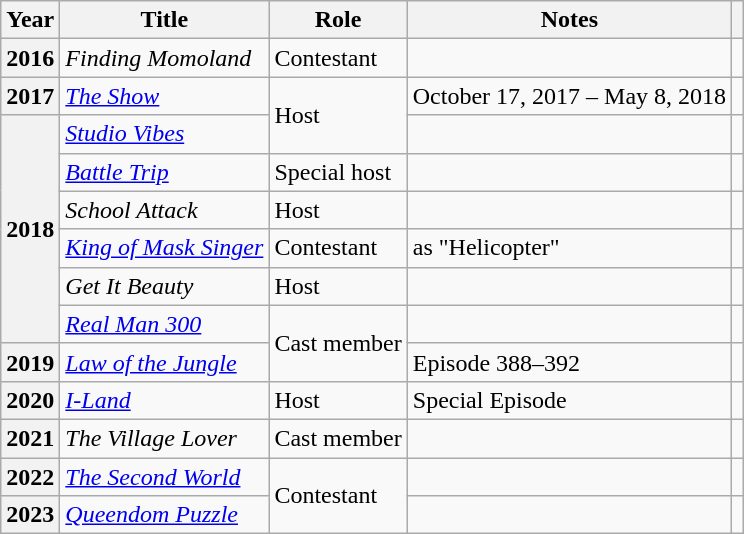<table class="wikitable plainrowheaders sortable">
<tr>
<th scope="col">Year</th>
<th scope="col">Title</th>
<th scope="col">Role</th>
<th scope="col">Notes</th>
<th scope="col" class="unsortable"></th>
</tr>
<tr>
<th scope="row">2016</th>
<td><em>Finding Momoland</em></td>
<td>Contestant</td>
<td></td>
<td style="text-align:center"></td>
</tr>
<tr>
<th scope="row">2017</th>
<td><em><a href='#'>The Show</a></em></td>
<td rowspan="2">Host</td>
<td>October 17, 2017 – May 8, 2018</td>
<td style="text-align:center"></td>
</tr>
<tr>
<th scope="row" rowspan="6">2018</th>
<td><em><a href='#'>Studio Vibes</a></em></td>
<td></td>
<td style="text-align:center"></td>
</tr>
<tr>
<td><em><a href='#'>Battle Trip</a></em></td>
<td>Special host</td>
<td></td>
<td style="text-align:center"></td>
</tr>
<tr>
<td><em>School Attack</em></td>
<td>Host</td>
<td></td>
<td style="text-align:center"></td>
</tr>
<tr>
<td><em><a href='#'>King of Mask Singer</a></em></td>
<td>Contestant</td>
<td>as "Helicopter"</td>
<td style="text-align:center"></td>
</tr>
<tr>
<td><em>Get It Beauty</em></td>
<td>Host</td>
<td></td>
<td style="text-align:center"></td>
</tr>
<tr>
<td><em><a href='#'>Real Man 300</a></em></td>
<td rowspan="2">Cast member</td>
<td></td>
<td style="text-align:center"></td>
</tr>
<tr>
<th scope="row">2019</th>
<td><em><a href='#'>Law of the Jungle</a></em></td>
<td>Episode 388–392</td>
<td style="text-align:center"></td>
</tr>
<tr>
<th scope="row">2020</th>
<td><em><a href='#'>I-Land</a></em></td>
<td>Host</td>
<td>Special Episode</td>
<td style="text-align:center"></td>
</tr>
<tr>
<th scope="row">2021</th>
<td><em>The Village Lover</em></td>
<td>Cast member</td>
<td></td>
<td style="text-align:center"></td>
</tr>
<tr>
<th scope="row">2022</th>
<td><em><a href='#'>The Second World</a></em></td>
<td rowspan="2">Contestant</td>
<td></td>
<td style="text-align:center"></td>
</tr>
<tr>
<th scope="row">2023</th>
<td><em><a href='#'>Queendom Puzzle</a></em></td>
<td></td>
<td style="text-align:center"></td>
</tr>
</table>
